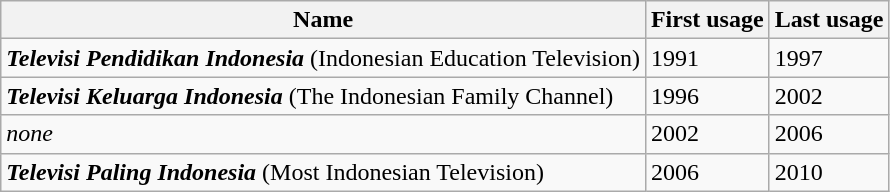<table class=wikitable>
<tr>
<th>Name</th>
<th>First usage</th>
<th>Last usage</th>
</tr>
<tr>
<td><strong><em>Televisi Pendidikan Indonesia</em></strong> (Indonesian Education Television)</td>
<td>1991</td>
<td>1997</td>
</tr>
<tr>
<td><strong><em>Televisi Keluarga Indonesia</em></strong> (The Indonesian Family Channel)</td>
<td>1996</td>
<td>2002</td>
</tr>
<tr>
<td><em>none</em></td>
<td>2002</td>
<td>2006</td>
</tr>
<tr>
<td><strong><em>Televisi Paling Indonesia</em></strong> (Most Indonesian Television)</td>
<td>2006</td>
<td>2010</td>
</tr>
</table>
